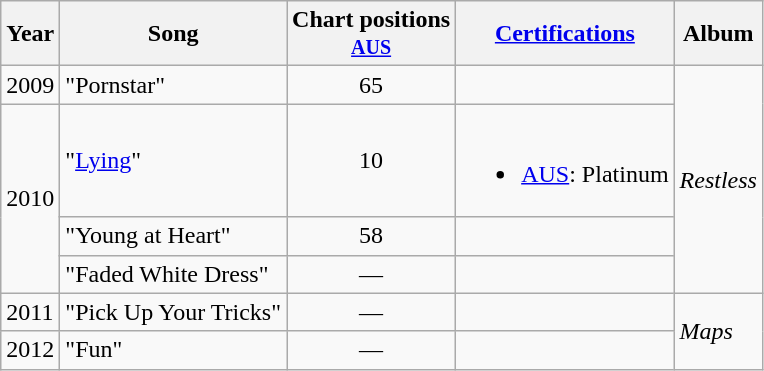<table class="wikitable">
<tr>
<th>Year</th>
<th>Song</th>
<th>Chart positions<br><small><a href='#'>AUS</a></small></th>
<th><a href='#'>Certifications</a></th>
<th>Album</th>
</tr>
<tr>
<td>2009</td>
<td>"Pornstar"</td>
<td style="text-align:center;">65</td>
<td style="text-align:center;"></td>
<td rowspan="4"><em>Restless</em></td>
</tr>
<tr>
<td rowspan="3">2010</td>
<td>"<a href='#'>Lying</a>"</td>
<td style="text-align:center;">10</td>
<td style="text-align:center;"><br><ul><li><a href='#'>AUS</a>: Platinum</li></ul></td>
</tr>
<tr>
<td>"Young at Heart"</td>
<td style="text-align:center;">58</td>
<td style="text-align:center;"></td>
</tr>
<tr>
<td>"Faded White Dress"</td>
<td style="text-align:center;">—</td>
<td style="text-align:center;"></td>
</tr>
<tr>
<td>2011</td>
<td>"Pick Up Your Tricks"</td>
<td style="text-align:center;">—</td>
<td style="text-align:center;"></td>
<td rowspan="4"><em>Maps</em></td>
</tr>
<tr>
<td>2012</td>
<td>"Fun"</td>
<td style="text-align:center;">—</td>
<td style="text-align:center;"></td>
</tr>
</table>
